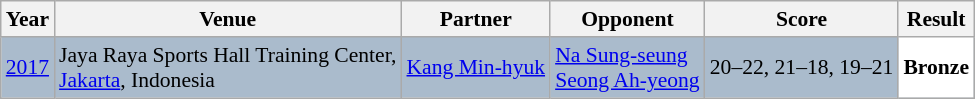<table class="sortable wikitable" style="font-size: 90%;">
<tr>
<th>Year</th>
<th>Venue</th>
<th>Partner</th>
<th>Opponent</th>
<th>Score</th>
<th>Result</th>
</tr>
<tr style="background:#AABBCC">
<td align="center"><a href='#'>2017</a></td>
<td align="left">Jaya Raya Sports Hall Training Center,<br><a href='#'>Jakarta</a>, Indonesia</td>
<td align="left"> <a href='#'>Kang Min-hyuk</a></td>
<td align="left"> <a href='#'>Na Sung-seung</a><br> <a href='#'>Seong Ah-yeong</a></td>
<td align="left">20–22, 21–18, 19–21</td>
<td style="text-align:left; background:white"> <strong>Bronze</strong></td>
</tr>
</table>
